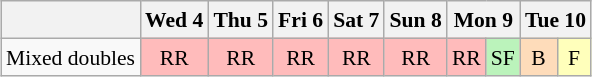<table class="wikitable" style="margin:0.5em auto; font-size:90%; line-height:1.25em;text-align:center">
<tr>
<th></th>
<th>Wed 4</th>
<th>Thu 5</th>
<th>Fri 6</th>
<th>Sat 7</th>
<th>Sun 8</th>
<th colspan="2">Mon 9</th>
<th colspan="2">Tue 10</th>
</tr>
<tr>
<td align="left">Mixed doubles</td>
<td style="background-color:#FFBBBB">RR</td>
<td style="background-color:#FFBBBB">RR</td>
<td style="background-color:#FFBBBB">RR</td>
<td style="background-color:#FFBBBB">RR</td>
<td style="background-color:#FFBBBB">RR</td>
<td style="background-color:#FFBBBB">RR</td>
<td style="background-color:#BBF3BB">SF</td>
<td style="background-color:#FEDCBA">B</td>
<td style="background-color:#FFFFBB">F</td>
</tr>
</table>
